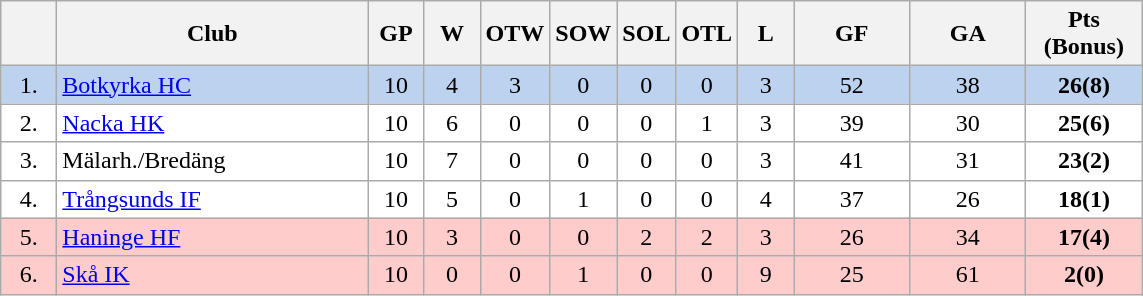<table class="wikitable">
<tr>
<th width="30"></th>
<th width="200">Club</th>
<th width="30">GP</th>
<th width="30">W</th>
<th width="30">OTW</th>
<th width="30">SOW</th>
<th width="30">SOL</th>
<th width="30">OTL</th>
<th width="30">L</th>
<th width="70">GF</th>
<th width="70">GA</th>
<th width="70">Pts (Bonus)</th>
</tr>
<tr bgcolor="#BCD2EE" align="center">
<td>1.</td>
<td align="left"><a href='#'>Botkyrka HC</a></td>
<td>10</td>
<td>4</td>
<td>3</td>
<td>0</td>
<td>0</td>
<td>0</td>
<td>3</td>
<td>52</td>
<td>38</td>
<td><strong>26(8)</strong></td>
</tr>
<tr bgcolor="#FFFFFF" align="center">
<td>2.</td>
<td align="left"><a href='#'>Nacka HK</a></td>
<td>10</td>
<td>6</td>
<td>0</td>
<td>0</td>
<td>0</td>
<td>1</td>
<td>3</td>
<td>39</td>
<td>30</td>
<td><strong>25(6)</strong></td>
</tr>
<tr bgcolor="#FFFFFF" align="center">
<td>3.</td>
<td align="left">Mälarh./Bredäng</td>
<td>10</td>
<td>7</td>
<td>0</td>
<td>0</td>
<td>0</td>
<td>0</td>
<td>3</td>
<td>41</td>
<td>31</td>
<td><strong>23(2)</strong></td>
</tr>
<tr bgcolor="#FFFFFF" align="center">
<td>4.</td>
<td align="left"><a href='#'>Trångsunds IF</a></td>
<td>10</td>
<td>5</td>
<td>0</td>
<td>1</td>
<td>0</td>
<td>0</td>
<td>4</td>
<td>37</td>
<td>26</td>
<td><strong>18(1)</strong></td>
</tr>
<tr bgcolor="#FFCCCC" align="center">
<td>5.</td>
<td align="left"><a href='#'>Haninge HF</a></td>
<td>10</td>
<td>3</td>
<td>0</td>
<td>0</td>
<td>2</td>
<td>2</td>
<td>3</td>
<td>26</td>
<td>34</td>
<td><strong>17(4)</strong></td>
</tr>
<tr bgcolor="#FFCCCC" align="center">
<td>6.</td>
<td align="left"><a href='#'>Skå IK</a></td>
<td>10</td>
<td>0</td>
<td>0</td>
<td>1</td>
<td>0</td>
<td>0</td>
<td>9</td>
<td>25</td>
<td>61</td>
<td><strong>2(0)</strong></td>
</tr>
</table>
